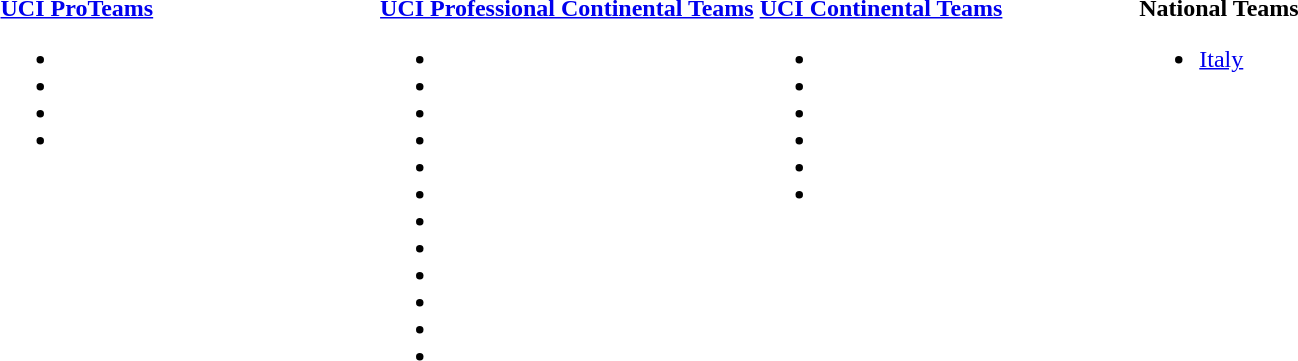<table>
<tr>
<td style="vertical-align:top; width:25%;"><strong><a href='#'>UCI ProTeams</a></strong><br><ul><li></li><li></li><li></li><li></li></ul></td>
<td style="vertical-align:top; width:25%;"><strong><a href='#'>UCI Professional Continental Teams</a></strong><br><ul><li></li><li></li><li></li><li></li><li></li><li></li><li></li><li></li><li></li><li></li><li></li><li></li></ul></td>
<td style="vertical-align:top; width:25%;"><strong><a href='#'>UCI Continental Teams</a></strong><br><ul><li></li><li></li><li></li><li></li><li></li><li></li></ul></td>
<td style="vertical-align:top; width:25%;"><strong>National Teams</strong><br><ul><li><a href='#'>Italy</a></li></ul></td>
</tr>
</table>
